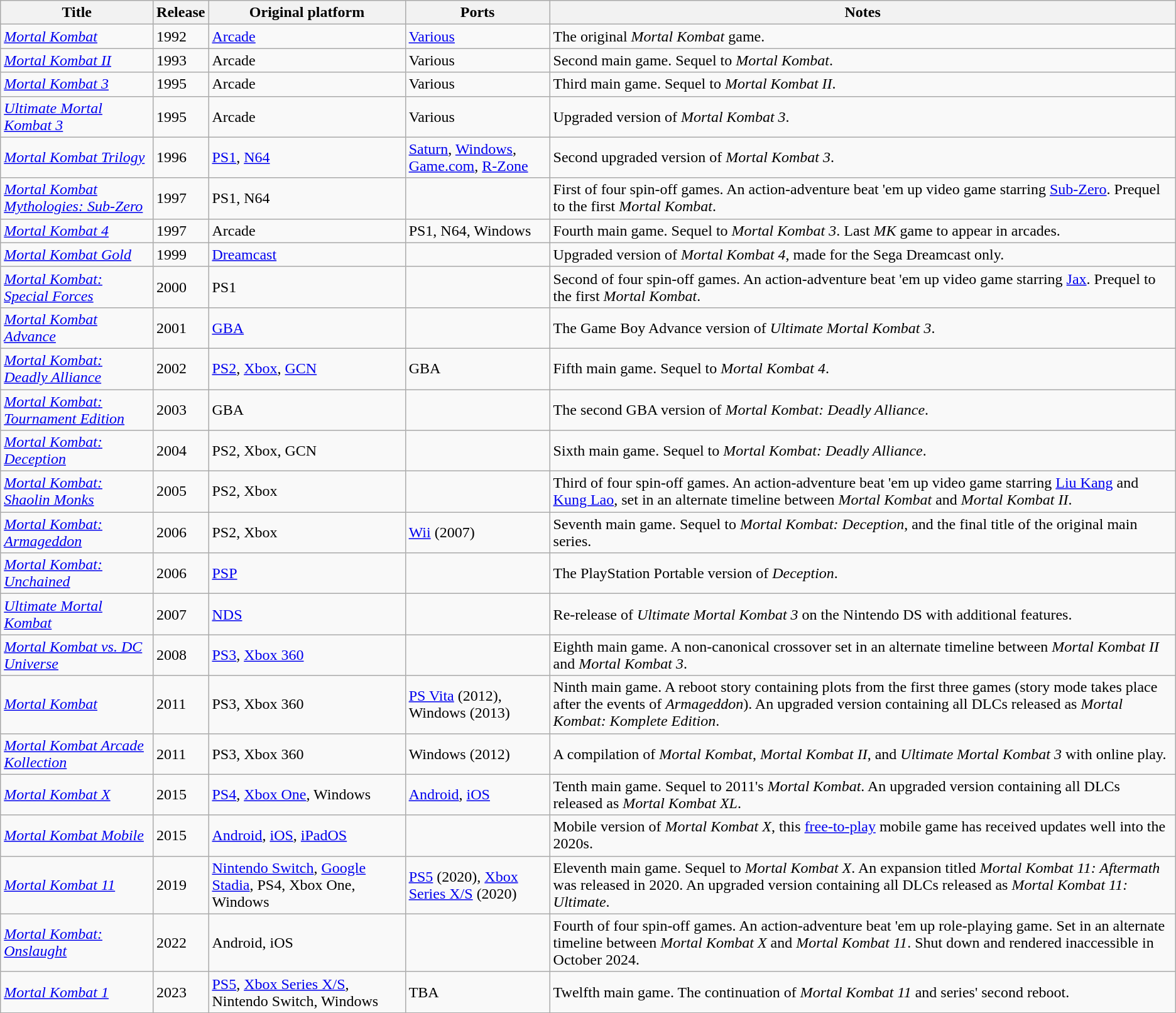<table class="wikitable sortable">
<tr>
<th scope="col"><strong>Title</strong></th>
<th scope="col"><strong>Release</strong></th>
<th scope="col"><strong>Original platform</strong></th>
<th scope="col"><strong>Ports</strong></th>
<th scope="col" class="unsortable">Notes</th>
</tr>
<tr>
<td><em><a href='#'>Mortal Kombat</a></em></td>
<td>1992</td>
<td><a href='#'>Arcade</a></td>
<td><a href='#'>Various</a></td>
<td>The original <em>Mortal Kombat</em> game.</td>
</tr>
<tr>
<td><em><a href='#'>Mortal Kombat II</a></em></td>
<td>1993</td>
<td>Arcade</td>
<td>Various</td>
<td>Second main game. Sequel to <em>Mortal Kombat</em>.</td>
</tr>
<tr>
<td><em><a href='#'>Mortal Kombat 3</a></em></td>
<td>1995</td>
<td>Arcade</td>
<td>Various</td>
<td>Third main game. Sequel to <em>Mortal Kombat II</em>.</td>
</tr>
<tr>
<td><em><a href='#'>Ultimate Mortal Kombat 3</a></em></td>
<td>1995</td>
<td>Arcade</td>
<td>Various</td>
<td>Upgraded version of <em>Mortal Kombat 3</em>.</td>
</tr>
<tr>
<td><em><a href='#'>Mortal Kombat Trilogy</a></em></td>
<td>1996</td>
<td><a href='#'>PS1</a>, <a href='#'>N64</a></td>
<td><a href='#'>Saturn</a>, <a href='#'>Windows</a>, <a href='#'>Game.com</a>, <a href='#'>R-Zone</a></td>
<td>Second upgraded version of <em>Mortal Kombat 3</em>.</td>
</tr>
<tr>
<td><em><a href='#'>Mortal Kombat Mythologies: Sub-Zero</a></em></td>
<td>1997</td>
<td>PS1, N64</td>
<td></td>
<td>First of four spin-off games. An action-adventure beat 'em up video game starring <a href='#'>Sub-Zero</a>. Prequel to the first <em>Mortal Kombat</em>.</td>
</tr>
<tr>
<td><em><a href='#'>Mortal Kombat 4</a></em></td>
<td>1997</td>
<td>Arcade</td>
<td>PS1, N64, Windows</td>
<td>Fourth main game. Sequel to <em>Mortal Kombat 3</em>. Last <em>MK</em> game to appear in arcades.</td>
</tr>
<tr>
<td><em><a href='#'>Mortal Kombat Gold</a></em></td>
<td>1999</td>
<td><a href='#'>Dreamcast</a></td>
<td></td>
<td>Upgraded version of <em>Mortal Kombat 4</em>, made for the Sega Dreamcast only.</td>
</tr>
<tr>
<td><em><a href='#'>Mortal Kombat: Special Forces</a></em></td>
<td>2000</td>
<td>PS1</td>
<td></td>
<td>Second of four spin-off games. An action-adventure beat 'em up video game starring <a href='#'>Jax</a>. Prequel to the first <em>Mortal Kombat</em>.</td>
</tr>
<tr>
<td><em><a href='#'>Mortal Kombat Advance</a></em></td>
<td>2001</td>
<td><a href='#'>GBA</a></td>
<td></td>
<td>The Game Boy Advance version of <em>Ultimate Mortal Kombat 3</em>.</td>
</tr>
<tr>
<td><em><a href='#'>Mortal Kombat: Deadly Alliance</a></em></td>
<td>2002</td>
<td><a href='#'>PS2</a>, <a href='#'>Xbox</a>, <a href='#'>GCN</a></td>
<td>GBA</td>
<td>Fifth main game. Sequel to <em>Mortal Kombat 4</em>.</td>
</tr>
<tr>
<td><em><a href='#'>Mortal Kombat: Tournament Edition</a></em></td>
<td>2003</td>
<td>GBA</td>
<td></td>
<td>The second GBA version of <em>Mortal Kombat: Deadly Alliance</em>.</td>
</tr>
<tr>
<td><em><a href='#'>Mortal Kombat: Deception</a></em></td>
<td>2004</td>
<td>PS2, Xbox, GCN</td>
<td></td>
<td>Sixth main game. Sequel to <em>Mortal Kombat: Deadly Alliance</em>.</td>
</tr>
<tr>
<td><em><a href='#'>Mortal Kombat: Shaolin Monks</a></em></td>
<td>2005</td>
<td>PS2, Xbox</td>
<td></td>
<td>Third of four spin-off games. An action-adventure beat 'em up video game starring <a href='#'>Liu Kang</a> and <a href='#'>Kung Lao</a>, set in an alternate timeline between <em>Mortal Kombat</em> and <em>Mortal Kombat II</em>.</td>
</tr>
<tr>
<td><em><a href='#'>Mortal Kombat: Armageddon</a></em></td>
<td>2006</td>
<td>PS2, Xbox</td>
<td><a href='#'>Wii</a> (2007)</td>
<td>Seventh main game. Sequel to <em>Mortal Kombat: Deception</em>, and the final title of the original main series.</td>
</tr>
<tr>
<td><em><a href='#'>Mortal Kombat: Unchained</a></em></td>
<td>2006</td>
<td><a href='#'>PSP</a></td>
<td></td>
<td>The PlayStation Portable version of <em>Deception</em>.</td>
</tr>
<tr>
<td><em><a href='#'>Ultimate Mortal Kombat</a></em></td>
<td>2007</td>
<td><a href='#'>NDS</a></td>
<td></td>
<td>Re-release of <em>Ultimate Mortal Kombat 3</em> on the Nintendo DS with additional features.</td>
</tr>
<tr>
<td><em><a href='#'>Mortal Kombat vs. DC Universe</a></em></td>
<td>2008</td>
<td><a href='#'>PS3</a>, <a href='#'>Xbox 360</a></td>
<td></td>
<td>Eighth main game. A non-canonical crossover set in an alternate timeline between <em>Mortal Kombat II</em> and <em>Mortal Kombat 3</em>.</td>
</tr>
<tr>
<td><em><a href='#'>Mortal Kombat</a></em></td>
<td>2011</td>
<td>PS3, Xbox 360</td>
<td><a href='#'>PS Vita</a> (2012), Windows (2013)</td>
<td>Ninth main game. A reboot story containing plots from the first three games (story mode takes place after the events of <em>Armageddon</em>). An upgraded version containing all DLCs released as <em>Mortal Kombat: Komplete Edition</em>.</td>
</tr>
<tr>
<td><em><a href='#'>Mortal Kombat Arcade Kollection</a></em></td>
<td>2011</td>
<td>PS3, Xbox 360</td>
<td>Windows (2012)</td>
<td>A compilation of <em>Mortal Kombat</em>, <em>Mortal Kombat II</em>, and <em>Ultimate Mortal Kombat 3</em> with online play.</td>
</tr>
<tr>
<td><em><a href='#'>Mortal Kombat X</a></em></td>
<td>2015</td>
<td><a href='#'>PS4</a>, <a href='#'>Xbox One</a>, Windows</td>
<td><a href='#'>Android</a>, <a href='#'>iOS</a></td>
<td>Tenth main game. Sequel to 2011's <em>Mortal Kombat</em>. An upgraded version containing all DLCs released as <em>Mortal Kombat XL</em>.</td>
</tr>
<tr>
<td><em><a href='#'>Mortal Kombat Mobile</a></em></td>
<td>2015</td>
<td><a href='#'>Android</a>, <a href='#'>iOS</a>, <a href='#'>iPadOS</a></td>
<td></td>
<td>Mobile version of <em>Mortal Kombat X</em>, this <a href='#'>free-to-play</a> mobile game has received updates well into the 2020s.</td>
</tr>
<tr>
<td><em><a href='#'>Mortal Kombat 11</a></em></td>
<td>2019</td>
<td><a href='#'>Nintendo Switch</a>, <a href='#'>Google Stadia</a>, PS4, Xbox One, Windows</td>
<td><a href='#'>PS5</a> (2020), <a href='#'>Xbox Series X/S</a> (2020)</td>
<td>Eleventh main game. Sequel to <em>Mortal Kombat X</em>. An expansion titled <em>Mortal Kombat 11: Aftermath</em> was released in 2020. An upgraded version containing all DLCs released as <em>Mortal Kombat 11: Ultimate</em>.</td>
</tr>
<tr>
<td><em><a href='#'>Mortal Kombat: Onslaught</a></em></td>
<td>2022</td>
<td>Android, iOS</td>
<td></td>
<td>Fourth of four spin-off games. An action-adventure beat 'em up role-playing game. Set in an alternate timeline between <em>Mortal Kombat X</em> and <em>Mortal Kombat 11</em>. Shut down and rendered inaccessible in October 2024.</td>
</tr>
<tr>
<td><em><a href='#'>Mortal Kombat 1</a></em></td>
<td>2023</td>
<td><a href='#'>PS5</a>, <a href='#'>Xbox Series X/S</a>, Nintendo Switch, Windows</td>
<td>TBA</td>
<td>Twelfth main game. The continuation of <em>Mortal Kombat 11</em> and series' second reboot.</td>
</tr>
<tr>
</tr>
</table>
